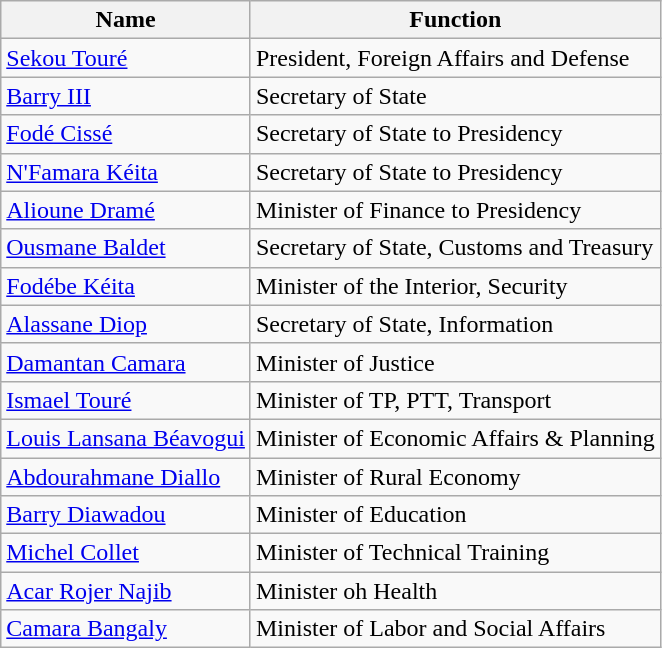<table class=wikitable>
<tr>
<th>Name</th>
<th>Function</th>
</tr>
<tr>
<td><a href='#'>Sekou Touré</a></td>
<td>President, Foreign Affairs and Defense</td>
</tr>
<tr>
<td><a href='#'>Barry III</a></td>
<td>Secretary of State</td>
</tr>
<tr>
<td><a href='#'>Fodé Cissé</a></td>
<td>Secretary of State to Presidency</td>
</tr>
<tr>
<td><a href='#'>N'Famara Kéita</a></td>
<td>Secretary of State to Presidency</td>
</tr>
<tr>
<td><a href='#'>Alioune Dramé</a></td>
<td>Minister of Finance to Presidency</td>
</tr>
<tr>
<td><a href='#'>Ousmane Baldet</a></td>
<td>Secretary of State, Customs and Treasury</td>
</tr>
<tr>
<td><a href='#'>Fodébe Kéita</a></td>
<td>Minister of the Interior, Security</td>
</tr>
<tr>
<td><a href='#'>Alassane Diop</a></td>
<td>Secretary of State, Information</td>
</tr>
<tr>
<td><a href='#'>Damantan Camara</a></td>
<td>Minister of Justice</td>
</tr>
<tr>
<td><a href='#'>Ismael Touré</a></td>
<td>Minister of TP, PTT, Transport</td>
</tr>
<tr>
<td><a href='#'>Louis Lansana Béavogui</a></td>
<td>Minister of Economic Affairs & Planning</td>
</tr>
<tr>
<td><a href='#'>Abdourahmane Diallo</a></td>
<td>Minister of Rural Economy</td>
</tr>
<tr>
<td><a href='#'>Barry Diawadou</a></td>
<td>Minister of Education</td>
</tr>
<tr>
<td><a href='#'>Michel Collet</a></td>
<td>Minister of Technical Training</td>
</tr>
<tr>
<td><a href='#'>Acar Rojer Najib</a></td>
<td>Minister oh Health</td>
</tr>
<tr>
<td><a href='#'>Camara Bangaly</a></td>
<td>Minister of Labor and Social Affairs</td>
</tr>
</table>
